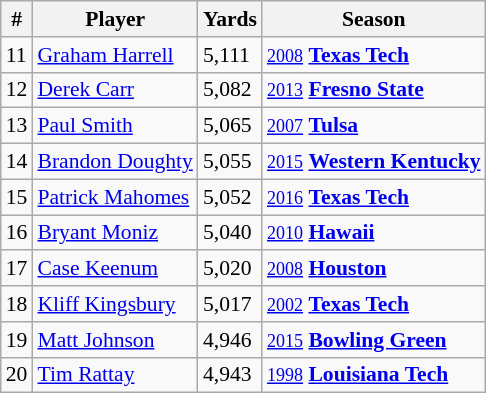<table class="wikitable" style="font-size:90%; white-space: nowrap;">
<tr>
<th>#</th>
<th>Player</th>
<th>Yards</th>
<th>Season</th>
</tr>
<tr>
<td>11</td>
<td><a href='#'>Graham Harrell</a></td>
<td>5,111</td>
<td><small><a href='#'>2008</a></small> <strong><a href='#'>Texas Tech</a></strong></td>
</tr>
<tr>
<td>12</td>
<td><a href='#'>Derek Carr</a></td>
<td>5,082</td>
<td><small><a href='#'>2013</a></small> <strong><a href='#'>Fresno State</a></strong></td>
</tr>
<tr>
<td>13</td>
<td><a href='#'>Paul Smith</a></td>
<td>5,065</td>
<td><small><a href='#'>2007</a></small> <strong><a href='#'>Tulsa</a></strong></td>
</tr>
<tr>
<td>14</td>
<td><a href='#'>Brandon Doughty</a></td>
<td>5,055</td>
<td><small><a href='#'>2015</a></small> <strong><a href='#'>Western Kentucky</a></strong></td>
</tr>
<tr>
<td>15</td>
<td><a href='#'>Patrick Mahomes</a></td>
<td>5,052</td>
<td><small><a href='#'>2016</a></small> <strong><a href='#'>Texas Tech</a></strong></td>
</tr>
<tr>
<td>16</td>
<td><a href='#'>Bryant Moniz</a></td>
<td>5,040</td>
<td><small><a href='#'>2010</a></small> <strong><a href='#'>Hawaii</a></strong></td>
</tr>
<tr>
<td>17</td>
<td><a href='#'>Case Keenum</a></td>
<td>5,020</td>
<td><small><a href='#'>2008</a></small> <strong><a href='#'>Houston</a></strong></td>
</tr>
<tr>
<td>18</td>
<td><a href='#'>Kliff Kingsbury</a></td>
<td>5,017</td>
<td><small><a href='#'>2002</a></small> <strong><a href='#'>Texas Tech</a></strong></td>
</tr>
<tr>
<td>19</td>
<td><a href='#'>Matt Johnson</a></td>
<td>4,946</td>
<td><small><a href='#'>2015</a></small> <strong><a href='#'>Bowling Green</a></strong></td>
</tr>
<tr>
<td>20</td>
<td><a href='#'>Tim Rattay</a></td>
<td>4,943</td>
<td><small><a href='#'>1998</a></small> <strong><a href='#'>Louisiana Tech</a></strong></td>
</tr>
</table>
